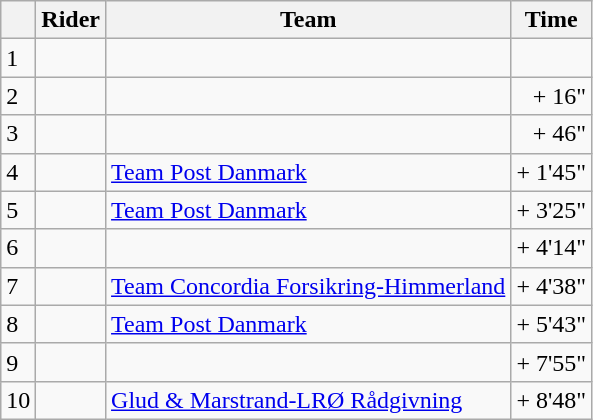<table class="wikitable">
<tr>
<th></th>
<th>Rider</th>
<th>Team</th>
<th>Time</th>
</tr>
<tr>
<td>1</td>
<td> </td>
<td></td>
<td align=right></td>
</tr>
<tr>
<td>2</td>
<td></td>
<td></td>
<td align=right>+ 16"</td>
</tr>
<tr>
<td>3</td>
<td></td>
<td></td>
<td align=right>+ 46"</td>
</tr>
<tr>
<td>4</td>
<td></td>
<td><a href='#'>Team Post Danmark</a></td>
<td align=right>+ 1'45"</td>
</tr>
<tr>
<td>5</td>
<td></td>
<td><a href='#'>Team Post Danmark</a></td>
<td align=right>+ 3'25"</td>
</tr>
<tr>
<td>6</td>
<td></td>
<td></td>
<td align=right>+ 4'14"</td>
</tr>
<tr>
<td>7</td>
<td></td>
<td><a href='#'>Team Concordia Forsikring-Himmerland</a></td>
<td align=right>+ 4'38"</td>
</tr>
<tr>
<td>8</td>
<td></td>
<td><a href='#'>Team Post Danmark</a></td>
<td align=right>+ 5'43"</td>
</tr>
<tr>
<td>9</td>
<td></td>
<td></td>
<td align=right>+ 7'55"</td>
</tr>
<tr>
<td>10</td>
<td></td>
<td><a href='#'>Glud & Marstrand-LRØ Rådgivning</a></td>
<td align=right>+ 8'48"</td>
</tr>
</table>
